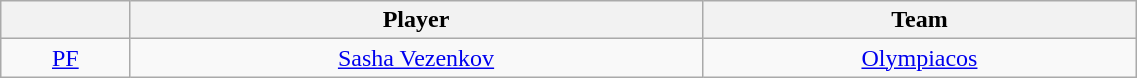<table class="wikitable" style="text-align: center;" width="60%">
<tr>
<th style="text-align:center;"></th>
<th style="text-align:center;">Player</th>
<th style="text-align:center;">Team</th>
</tr>
<tr>
<td style="text-align:center;"><a href='#'>PF</a></td>
<td> <a href='#'>Sasha Vezenkov</a></td>
<td><a href='#'>Olympiacos</a></td>
</tr>
</table>
